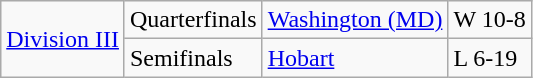<table class="wikitable">
<tr>
<td rowspan="2"><a href='#'>Division III</a></td>
<td>Quarterfinals</td>
<td><a href='#'>Washington (MD)</a></td>
<td>W 10-8</td>
</tr>
<tr>
<td>Semifinals</td>
<td><a href='#'>Hobart</a></td>
<td>L 6-19</td>
</tr>
</table>
